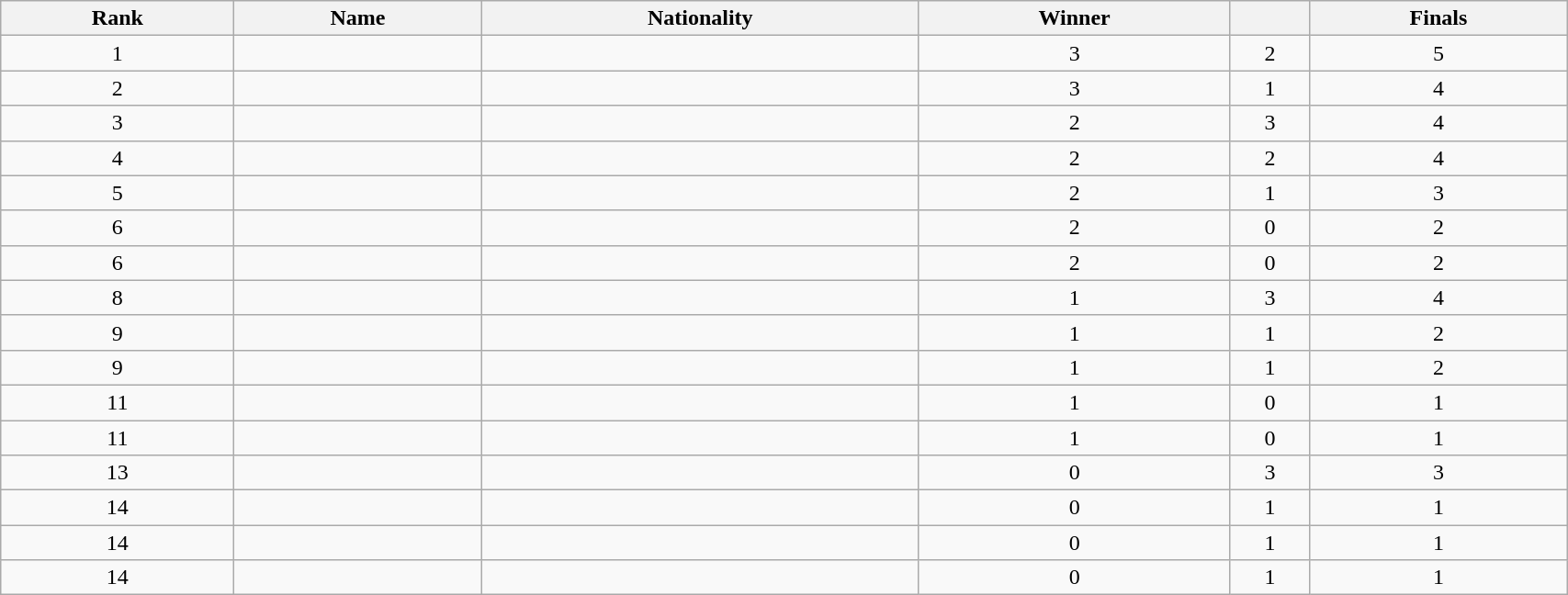<table class="wikitable sortable" style="font-size:100%; text-align: center; width:90%">
<tr>
<th>Rank</th>
<th>Name</th>
<th>Nationality</th>
<th>Winner</th>
<th></th>
<th>Finals</th>
</tr>
<tr>
<td>1</td>
<td align="left"></td>
<td align="left"></td>
<td>3</td>
<td>2</td>
<td>5</td>
</tr>
<tr>
<td>2</td>
<td align="left"></td>
<td align="left"></td>
<td>3</td>
<td>1</td>
<td>4</td>
</tr>
<tr>
<td>3</td>
<td align="left"></td>
<td align="left"></td>
<td>2</td>
<td>3</td>
<td>4</td>
</tr>
<tr>
<td>4</td>
<td align="left"></td>
<td align="left"></td>
<td>2</td>
<td>2</td>
<td>4</td>
</tr>
<tr>
<td>5</td>
<td align="left"></td>
<td align="left"></td>
<td>2</td>
<td>1</td>
<td>3</td>
</tr>
<tr>
<td>6</td>
<td align="left"></td>
<td align="left"></td>
<td>2</td>
<td>0</td>
<td>2</td>
</tr>
<tr>
<td>6</td>
<td align="left"></td>
<td align="left"></td>
<td>2</td>
<td>0</td>
<td>2</td>
</tr>
<tr>
<td>8</td>
<td align="left"></td>
<td align="left"></td>
<td>1</td>
<td>3</td>
<td>4</td>
</tr>
<tr>
<td>9</td>
<td align="left"></td>
<td align="left"></td>
<td>1</td>
<td>1</td>
<td>2</td>
</tr>
<tr>
<td>9</td>
<td align="left"></td>
<td align="left"></td>
<td>1</td>
<td>1</td>
<td>2</td>
</tr>
<tr>
<td>11</td>
<td align="left"></td>
<td align="left"></td>
<td>1</td>
<td>0</td>
<td>1</td>
</tr>
<tr>
<td>11</td>
<td align="left"></td>
<td align="left"></td>
<td>1</td>
<td>0</td>
<td>1</td>
</tr>
<tr>
<td>13</td>
<td align="left"></td>
<td align="left"></td>
<td>0</td>
<td>3</td>
<td>3</td>
</tr>
<tr>
<td>14</td>
<td align="left"></td>
<td align="left"></td>
<td>0</td>
<td>1</td>
<td>1</td>
</tr>
<tr>
<td>14</td>
<td align="left"></td>
<td align="left"></td>
<td>0</td>
<td>1</td>
<td>1</td>
</tr>
<tr>
<td>14</td>
<td align="left"></td>
<td align="left"></td>
<td>0</td>
<td>1</td>
<td>1</td>
</tr>
</table>
